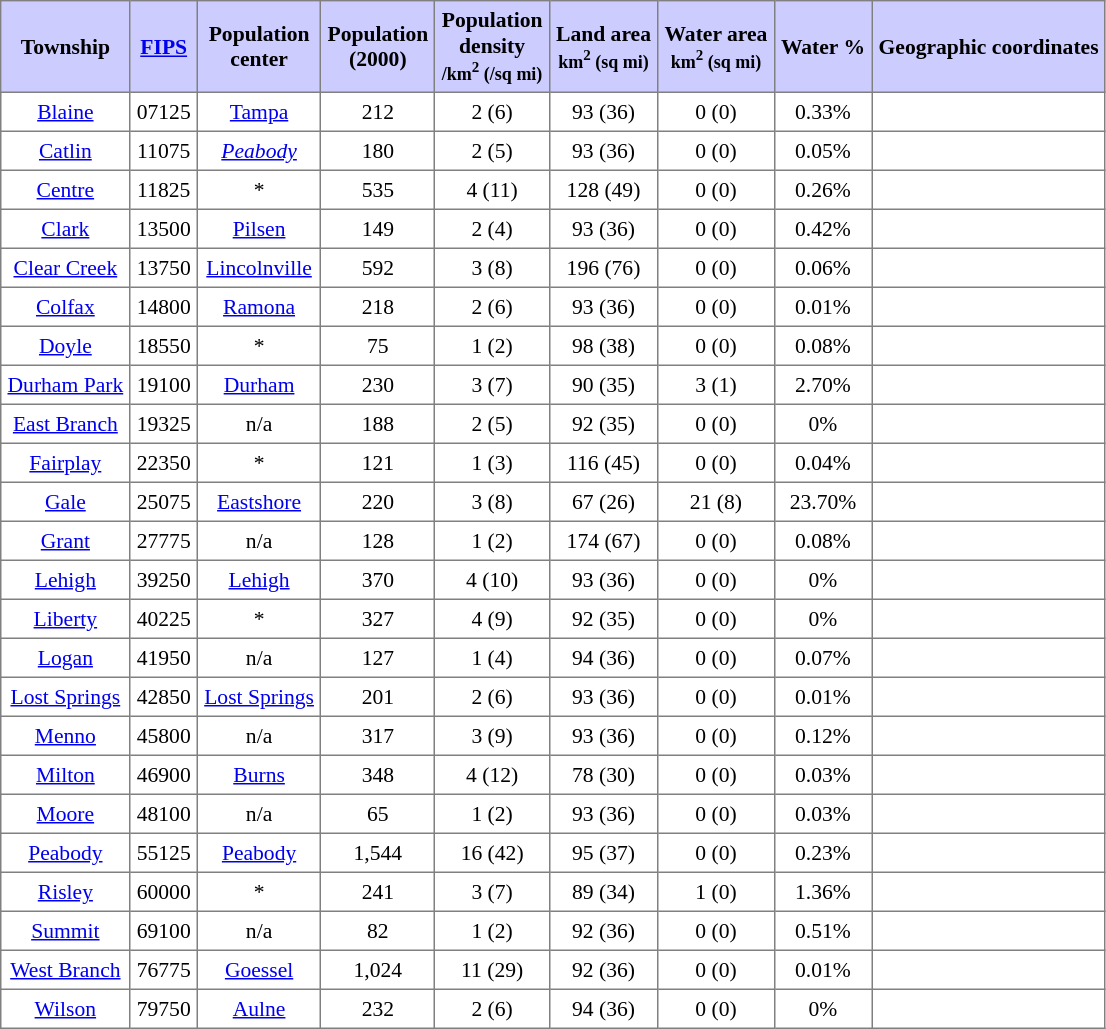<table class="toccolours" border=1 cellspacing=0 cellpadding=4 style="text-align:center; border-collapse:collapse; font-size:90%;">
<tr style="background:#ccccff">
<th>Township</th>
<th><a href='#'>FIPS</a></th>
<th>Population<br>center</th>
<th>Population<br>(2000)</th>
<th>Population<br>density<br><small>/km<sup>2</sup> (/sq mi)</small></th>
<th>Land area<br><small>km<sup>2</sup> (sq mi)</small></th>
<th>Water area<br><small>km<sup>2</sup> (sq mi)</small></th>
<th>Water %</th>
<th>Geographic coordinates</th>
</tr>
<tr>
<td><a href='#'>Blaine</a></td>
<td>07125</td>
<td><a href='#'>Tampa</a></td>
<td>212</td>
<td>2 (6)</td>
<td>93 (36)</td>
<td>0 (0)</td>
<td>0.33%</td>
<td></td>
</tr>
<tr>
<td><a href='#'>Catlin</a></td>
<td>11075</td>
<td><em><a href='#'>Peabody</a></em></td>
<td>180</td>
<td>2 (5)</td>
<td>93 (36)</td>
<td>0 (0)</td>
<td>0.05%</td>
<td></td>
</tr>
<tr>
<td><a href='#'>Centre</a></td>
<td>11825</td>
<td>*</td>
<td>535</td>
<td>4 (11)</td>
<td>128 (49)</td>
<td>0 (0)</td>
<td>0.26%</td>
<td></td>
</tr>
<tr>
<td><a href='#'>Clark</a></td>
<td>13500</td>
<td><a href='#'>Pilsen</a></td>
<td>149</td>
<td>2 (4)</td>
<td>93 (36)</td>
<td>0 (0)</td>
<td>0.42%</td>
<td></td>
</tr>
<tr>
<td><a href='#'>Clear Creek</a></td>
<td>13750</td>
<td><a href='#'>Lincolnville</a></td>
<td>592</td>
<td>3 (8)</td>
<td>196 (76)</td>
<td>0 (0)</td>
<td>0.06%</td>
<td></td>
</tr>
<tr>
<td><a href='#'>Colfax</a></td>
<td>14800</td>
<td><a href='#'>Ramona</a></td>
<td>218</td>
<td>2 (6)</td>
<td>93 (36)</td>
<td>0 (0)</td>
<td>0.01%</td>
<td></td>
</tr>
<tr>
<td><a href='#'>Doyle</a></td>
<td>18550</td>
<td>*</td>
<td>75</td>
<td>1 (2)</td>
<td>98 (38)</td>
<td>0 (0)</td>
<td>0.08%</td>
<td></td>
</tr>
<tr>
<td><a href='#'>Durham Park</a></td>
<td>19100</td>
<td><a href='#'>Durham</a></td>
<td>230</td>
<td>3 (7)</td>
<td>90 (35)</td>
<td>3 (1)</td>
<td>2.70%</td>
<td></td>
</tr>
<tr>
<td><a href='#'>East Branch</a></td>
<td>19325</td>
<td>n/a</td>
<td>188</td>
<td>2 (5)</td>
<td>92 (35)</td>
<td>0 (0)</td>
<td>0%</td>
<td></td>
</tr>
<tr>
<td><a href='#'>Fairplay</a></td>
<td>22350</td>
<td>*</td>
<td>121</td>
<td>1 (3)</td>
<td>116 (45)</td>
<td>0 (0)</td>
<td>0.04%</td>
<td></td>
</tr>
<tr>
<td><a href='#'>Gale</a></td>
<td>25075</td>
<td><a href='#'>Eastshore</a></td>
<td>220</td>
<td>3 (8)</td>
<td>67 (26)</td>
<td>21 (8)</td>
<td>23.70%</td>
<td></td>
</tr>
<tr>
<td><a href='#'>Grant</a></td>
<td>27775</td>
<td>n/a</td>
<td>128</td>
<td>1 (2)</td>
<td>174 (67)</td>
<td>0 (0)</td>
<td>0.08%</td>
<td></td>
</tr>
<tr>
<td><a href='#'>Lehigh</a></td>
<td>39250</td>
<td><a href='#'>Lehigh</a></td>
<td>370</td>
<td>4 (10)</td>
<td>93 (36)</td>
<td>0 (0)</td>
<td>0%</td>
<td></td>
</tr>
<tr>
<td><a href='#'>Liberty</a></td>
<td>40225</td>
<td>*</td>
<td>327</td>
<td>4 (9)</td>
<td>92 (35)</td>
<td>0 (0)</td>
<td>0%</td>
<td></td>
</tr>
<tr>
<td><a href='#'>Logan</a></td>
<td>41950</td>
<td>n/a</td>
<td>127</td>
<td>1 (4)</td>
<td>94 (36)</td>
<td>0 (0)</td>
<td>0.07%</td>
<td></td>
</tr>
<tr>
<td><a href='#'>Lost Springs</a></td>
<td>42850</td>
<td><a href='#'>Lost Springs</a></td>
<td>201</td>
<td>2 (6)</td>
<td>93 (36)</td>
<td>0 (0)</td>
<td>0.01%</td>
<td></td>
</tr>
<tr>
<td><a href='#'>Menno</a></td>
<td>45800</td>
<td>n/a</td>
<td>317</td>
<td>3 (9)</td>
<td>93 (36)</td>
<td>0 (0)</td>
<td>0.12%</td>
<td></td>
</tr>
<tr>
<td><a href='#'>Milton</a></td>
<td>46900</td>
<td><a href='#'>Burns</a></td>
<td>348</td>
<td>4 (12)</td>
<td>78 (30)</td>
<td>0 (0)</td>
<td>0.03%</td>
<td></td>
</tr>
<tr>
<td><a href='#'>Moore</a></td>
<td>48100</td>
<td>n/a</td>
<td>65</td>
<td>1 (2)</td>
<td>93 (36)</td>
<td>0 (0)</td>
<td>0.03%</td>
<td></td>
</tr>
<tr>
<td><a href='#'>Peabody</a></td>
<td>55125</td>
<td><a href='#'>Peabody</a></td>
<td>1,544</td>
<td>16 (42)</td>
<td>95 (37)</td>
<td>0 (0)</td>
<td>0.23%</td>
<td></td>
</tr>
<tr>
<td><a href='#'>Risley</a></td>
<td>60000</td>
<td>*</td>
<td>241</td>
<td>3 (7)</td>
<td>89 (34)</td>
<td>1 (0)</td>
<td>1.36%</td>
<td></td>
</tr>
<tr>
<td><a href='#'>Summit</a></td>
<td>69100</td>
<td>n/a</td>
<td>82</td>
<td>1 (2)</td>
<td>92 (36)</td>
<td>0 (0)</td>
<td>0.51%</td>
<td></td>
</tr>
<tr>
<td><a href='#'>West Branch</a></td>
<td>76775</td>
<td><a href='#'>Goessel</a></td>
<td>1,024</td>
<td>11 (29)</td>
<td>92 (36)</td>
<td>0 (0)</td>
<td>0.01%</td>
<td></td>
</tr>
<tr>
<td><a href='#'>Wilson</a></td>
<td>79750</td>
<td><a href='#'>Aulne</a></td>
<td>232</td>
<td>2 (6)</td>
<td>94 (36)</td>
<td>0 (0)</td>
<td>0%</td>
<td></td>
</tr>
</table>
